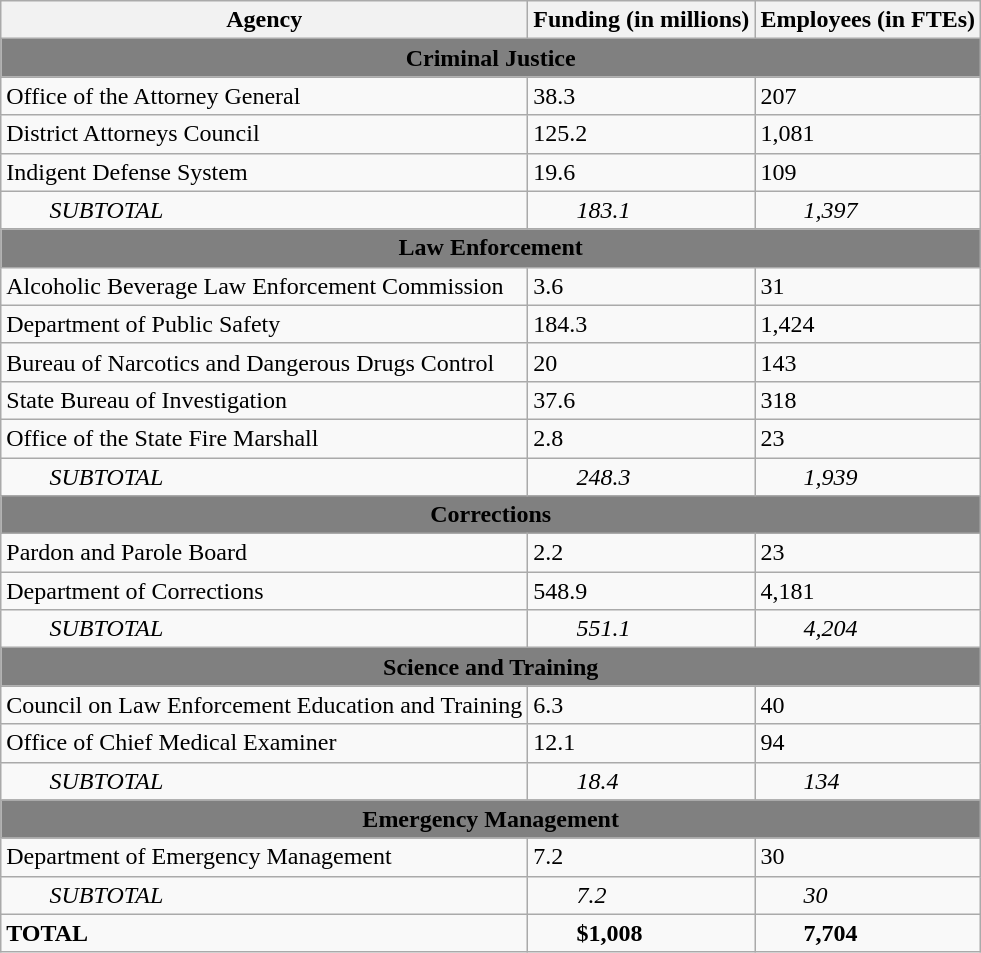<table class="wikitable">
<tr>
<th>Agency</th>
<th>Funding (in millions)</th>
<th>Employees (in FTEs)</th>
</tr>
<tr>
<td colspan="3"  style="text-align:center; background:grey;"><strong>Criminal Justice</strong></td>
</tr>
<tr>
<td>Office of the Attorney General</td>
<td>38.3</td>
<td>207</td>
</tr>
<tr>
<td>District Attorneys Council</td>
<td>125.2</td>
<td>1,081</td>
</tr>
<tr>
<td>Indigent Defense System</td>
<td>19.6</td>
<td>109</td>
</tr>
<tr>
<td style="padding-left: 2em;"><em>SUBTOTAL</em></td>
<td style="padding-left: 2em;"><em>183.1</em></td>
<td style="padding-left: 2em;"><em>1,397</em></td>
</tr>
<tr>
<td colspan="3"  style="text-align:center; background:grey;"><strong>Law Enforcement</strong></td>
</tr>
<tr>
<td>Alcoholic Beverage Law Enforcement Commission</td>
<td>3.6</td>
<td>31</td>
</tr>
<tr>
<td>Department of Public Safety</td>
<td>184.3</td>
<td>1,424</td>
</tr>
<tr>
<td>Bureau of Narcotics and Dangerous Drugs Control</td>
<td>20</td>
<td>143</td>
</tr>
<tr>
<td>State Bureau of Investigation</td>
<td>37.6</td>
<td>318</td>
</tr>
<tr>
<td>Office of the State Fire Marshall</td>
<td>2.8</td>
<td>23</td>
</tr>
<tr>
<td style="padding-left: 2em;"><em>SUBTOTAL</em></td>
<td style="padding-left: 2em;"><em>248.3</em></td>
<td style="padding-left: 2em;"><em>1,939</em></td>
</tr>
<tr>
<td colspan="3"  style="text-align:center; background:grey;"><strong>Corrections</strong></td>
</tr>
<tr>
<td>Pardon and Parole Board</td>
<td>2.2</td>
<td>23</td>
</tr>
<tr>
<td>Department of Corrections</td>
<td>548.9</td>
<td>4,181</td>
</tr>
<tr>
<td style="padding-left: 2em;"><em>SUBTOTAL</em></td>
<td style="padding-left: 2em;"><em>551.1</em></td>
<td style="padding-left: 2em;"><em>4,204</em></td>
</tr>
<tr>
<td colspan="3"  style="text-align:center; background:grey;"><strong>Science and Training</strong></td>
</tr>
<tr>
<td>Council on Law Enforcement Education and Training</td>
<td>6.3</td>
<td>40</td>
</tr>
<tr>
<td>Office of Chief Medical Examiner</td>
<td>12.1</td>
<td>94</td>
</tr>
<tr>
<td style="padding-left: 2em;"><em>SUBTOTAL</em></td>
<td style="padding-left: 2em;"><em>18.4</em></td>
<td style="padding-left: 2em;"><em>134</em></td>
</tr>
<tr>
<td colspan="3"  style="text-align:center; background:grey;"><strong>Emergency Management</strong></td>
</tr>
<tr>
<td>Department of Emergency Management</td>
<td>7.2</td>
<td>30</td>
</tr>
<tr>
<td style="padding-left: 2em;"><em>SUBTOTAL</em></td>
<td style="padding-left: 2em;"><em>7.2</em></td>
<td style="padding-left: 2em;"><em>30</em></td>
</tr>
<tr>
<td><strong>TOTAL</strong></td>
<td style="padding-left: 2em;"><strong>$1,008</strong></td>
<td style="padding-left: 2em;"><strong>7,704</strong></td>
</tr>
</table>
